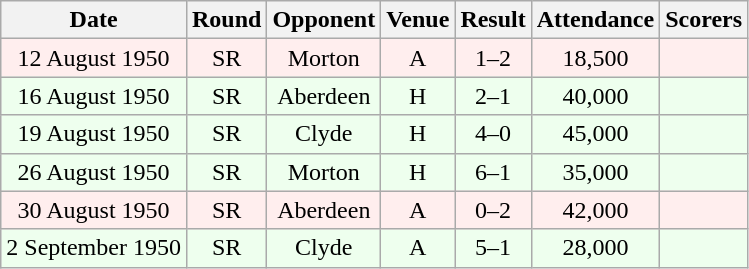<table class="wikitable sortable" style="font-size:100%; text-align:center">
<tr>
<th>Date</th>
<th>Round</th>
<th>Opponent</th>
<th>Venue</th>
<th>Result</th>
<th>Attendance</th>
<th>Scorers</th>
</tr>
<tr bgcolor = "#FFEEEE">
<td>12 August 1950</td>
<td>SR</td>
<td>Morton</td>
<td>A</td>
<td>1–2</td>
<td>18,500</td>
<td></td>
</tr>
<tr bgcolor = "#EEFFEE">
<td>16 August 1950</td>
<td>SR</td>
<td>Aberdeen</td>
<td>H</td>
<td>2–1</td>
<td>40,000</td>
<td></td>
</tr>
<tr bgcolor = "#EEFFEE">
<td>19 August 1950</td>
<td>SR</td>
<td>Clyde</td>
<td>H</td>
<td>4–0</td>
<td>45,000</td>
<td></td>
</tr>
<tr bgcolor = "#EEFFEE">
<td>26 August 1950</td>
<td>SR</td>
<td>Morton</td>
<td>H</td>
<td>6–1</td>
<td>35,000</td>
<td></td>
</tr>
<tr bgcolor = "#FFEEEE">
<td>30 August 1950</td>
<td>SR</td>
<td>Aberdeen</td>
<td>A</td>
<td>0–2</td>
<td>42,000</td>
<td></td>
</tr>
<tr bgcolor = "#EEFFEE">
<td>2 September 1950</td>
<td>SR</td>
<td>Clyde</td>
<td>A</td>
<td>5–1</td>
<td>28,000</td>
<td></td>
</tr>
</table>
